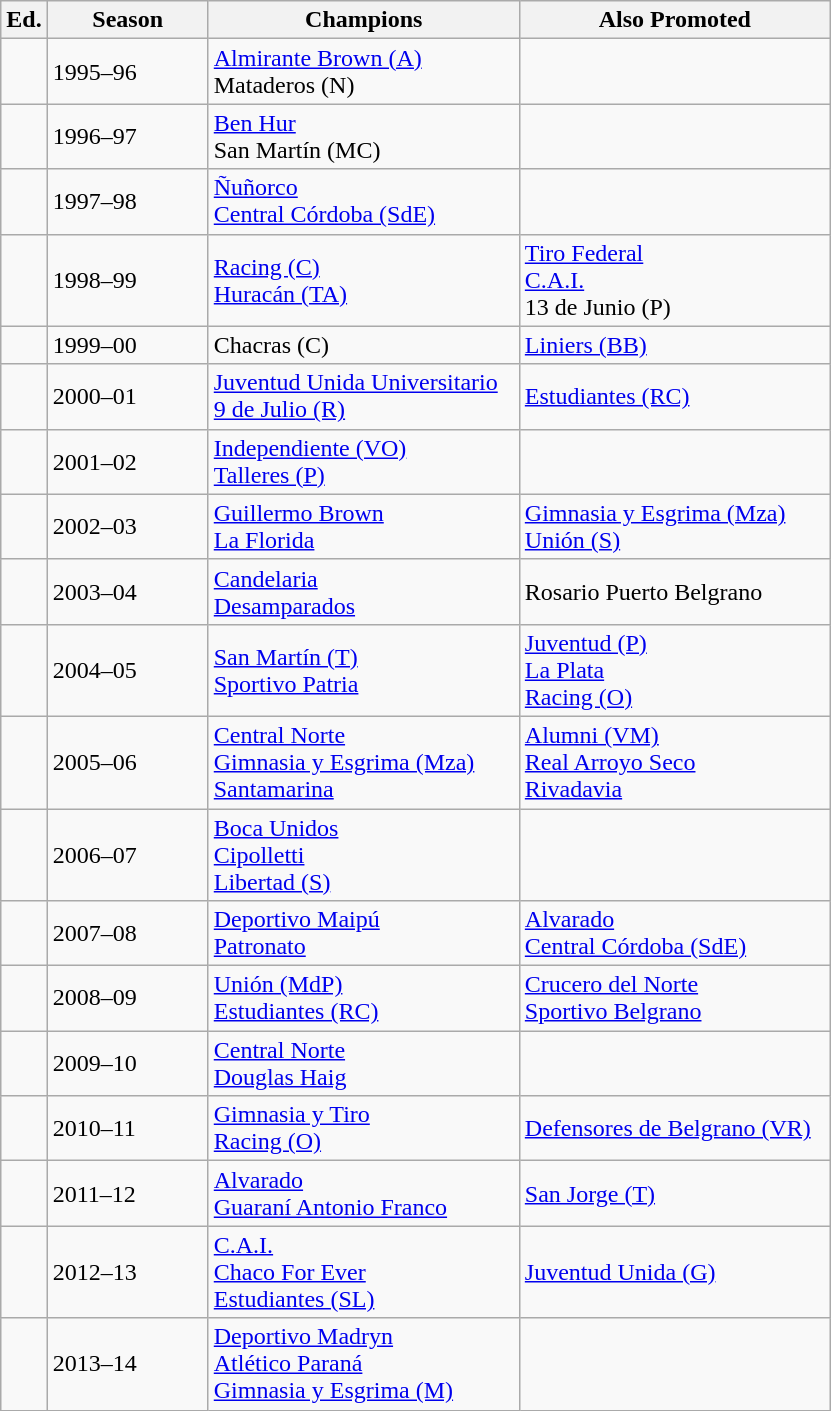<table class="wikitable">
<tr>
<th width=px>Ed.</th>
<th width="100">Season</th>
<th width="200">Champions</th>
<th width="200">Also Promoted</th>
</tr>
<tr>
<td></td>
<td>1995–96</td>
<td><a href='#'>Almirante Brown (A)</a><br>Mataderos (N)</td>
<td></td>
</tr>
<tr>
<td></td>
<td>1996–97</td>
<td><a href='#'>Ben Hur</a><br>San Martín (MC)</td>
<td></td>
</tr>
<tr>
<td></td>
<td>1997–98</td>
<td><a href='#'>Ñuñorco</a><br><a href='#'>Central Córdoba (SdE)</a></td>
<td></td>
</tr>
<tr>
<td></td>
<td>1998–99</td>
<td><a href='#'>Racing (C)</a> <br> <a href='#'>Huracán (TA)</a></td>
<td><a href='#'>Tiro Federal</a><br><a href='#'>C.A.I.</a> <br> 13 de Junio (P)</td>
</tr>
<tr>
<td></td>
<td>1999–00</td>
<td>Chacras (C)</td>
<td><a href='#'>Liniers (BB)</a></td>
</tr>
<tr>
<td></td>
<td>2000–01</td>
<td><a href='#'>Juventud Unida Universitario</a><br> <a href='#'>9 de Julio (R)</a></td>
<td><a href='#'>Estudiantes (RC)</a></td>
</tr>
<tr>
<td></td>
<td>2001–02</td>
<td><a href='#'>Independiente (VO)</a><br> <a href='#'>Talleres (P)</a></td>
<td></td>
</tr>
<tr>
<td></td>
<td>2002–03</td>
<td><a href='#'>Guillermo Brown</a> <br> <a href='#'>La Florida</a></td>
<td><a href='#'>Gimnasia y Esgrima (Mza)</a> <br> <a href='#'>Unión (S)</a></td>
</tr>
<tr>
<td></td>
<td>2003–04</td>
<td><a href='#'>Candelaria</a> <br> <a href='#'>Desamparados</a></td>
<td>Rosario Puerto Belgrano</td>
</tr>
<tr>
<td></td>
<td>2004–05</td>
<td><a href='#'>San Martín (T)</a> <br> <a href='#'>Sportivo Patria</a></td>
<td><a href='#'>Juventud (P)</a> <br> <a href='#'>La Plata</a> <br> <a href='#'>Racing (O)</a></td>
</tr>
<tr>
<td></td>
<td>2005–06</td>
<td><a href='#'>Central Norte</a> <br> <a href='#'>Gimnasia y Esgrima (Mza)</a> <br> <a href='#'>Santamarina</a></td>
<td><a href='#'>Alumni (VM)</a> <br> <a href='#'>Real Arroyo Seco</a> <br> <a href='#'>Rivadavia</a></td>
</tr>
<tr>
<td></td>
<td>2006–07</td>
<td><a href='#'>Boca Unidos</a> <br> <a href='#'>Cipolletti</a> <br> <a href='#'>Libertad (S)</a></td>
<td></td>
</tr>
<tr>
<td></td>
<td>2007–08</td>
<td><a href='#'>Deportivo Maipú</a> <br> <a href='#'>Patronato</a></td>
<td><a href='#'>Alvarado</a> <br>  <a href='#'>Central Córdoba (SdE)</a></td>
</tr>
<tr>
<td></td>
<td>2008–09</td>
<td><a href='#'>Unión (MdP)</a> <br> <a href='#'>Estudiantes (RC)</a></td>
<td><a href='#'>Crucero del Norte</a> <br> <a href='#'>Sportivo Belgrano</a></td>
</tr>
<tr>
<td></td>
<td>2009–10</td>
<td><a href='#'>Central Norte</a> <br> <a href='#'>Douglas Haig</a></td>
<td></td>
</tr>
<tr>
<td></td>
<td>2010–11</td>
<td><a href='#'>Gimnasia y Tiro</a> <br> <a href='#'>Racing (O)</a></td>
<td><a href='#'>Defensores de Belgrano (VR)</a></td>
</tr>
<tr>
<td></td>
<td>2011–12</td>
<td><a href='#'>Alvarado</a> <br> <a href='#'>Guaraní Antonio Franco</a></td>
<td><a href='#'>San Jorge (T)</a></td>
</tr>
<tr>
<td></td>
<td>2012–13</td>
<td><a href='#'>C.A.I.</a><br> <a href='#'>Chaco For Ever</a><br><a href='#'>Estudiantes (SL)</a></td>
<td><a href='#'>Juventud Unida (G)</a></td>
</tr>
<tr>
<td></td>
<td>2013–14</td>
<td><a href='#'>Deportivo Madryn</a><br><a href='#'>Atlético Paraná</a><br><a href='#'>Gimnasia y Esgrima (M)</a></td>
<td></td>
</tr>
</table>
